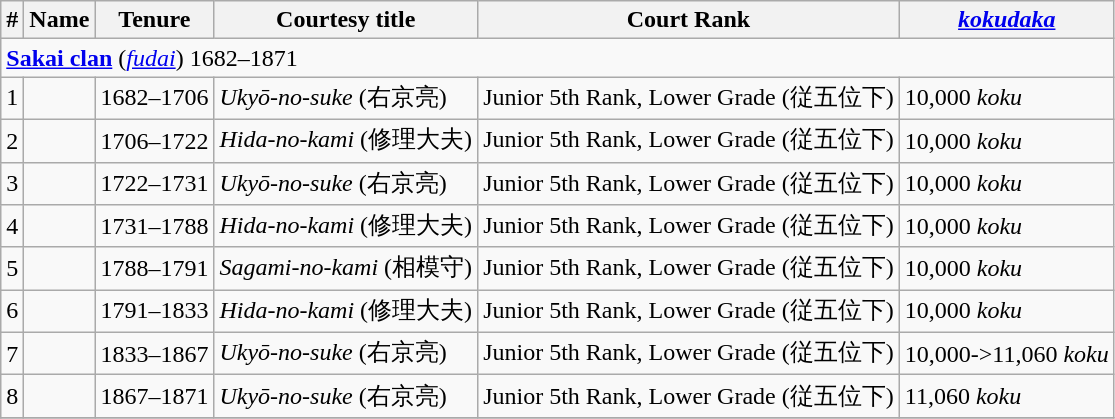<table class=wikitable>
<tr>
<th>#</th>
<th>Name</th>
<th>Tenure</th>
<th>Courtesy title</th>
<th>Court Rank</th>
<th><em><a href='#'>kokudaka</a></em></th>
</tr>
<tr>
<td colspan=6> <strong><a href='#'>Sakai clan</a></strong> (<em><a href='#'>fudai</a></em>) 1682–1871</td>
</tr>
<tr>
<td>1</td>
<td></td>
<td>1682–1706</td>
<td><em>Ukyō-no-suke</em> (右京亮)</td>
<td>Junior 5th Rank, Lower Grade (従五位下)</td>
<td>10,000 <em>koku</em></td>
</tr>
<tr>
<td>2</td>
<td></td>
<td>1706–1722</td>
<td><em>Hida-no-kami</em> (修理大夫)</td>
<td>Junior 5th Rank, Lower Grade (従五位下)</td>
<td>10,000 <em>koku</em></td>
</tr>
<tr>
<td>3</td>
<td></td>
<td>1722–1731</td>
<td><em>Ukyō-no-suke</em> (右京亮)</td>
<td>Junior 5th Rank, Lower Grade (従五位下)</td>
<td>10,000 <em>koku</em></td>
</tr>
<tr>
<td>4</td>
<td></td>
<td>1731–1788</td>
<td><em>Hida-no-kami</em> (修理大夫)</td>
<td>Junior 5th Rank, Lower Grade (従五位下)</td>
<td>10,000 <em>koku</em></td>
</tr>
<tr>
<td>5</td>
<td></td>
<td>1788–1791</td>
<td><em>Sagami-no-kami</em> (相模守)</td>
<td>Junior 5th Rank, Lower Grade (従五位下)</td>
<td>10,000 <em>koku</em></td>
</tr>
<tr>
<td>6</td>
<td></td>
<td>1791–1833</td>
<td><em>Hida-no-kami</em> (修理大夫)</td>
<td>Junior 5th Rank, Lower Grade (従五位下)</td>
<td>10,000 <em>koku</em></td>
</tr>
<tr>
<td>7</td>
<td></td>
<td>1833–1867</td>
<td><em>Ukyō-no-suke</em> (右京亮)</td>
<td>Junior 5th Rank, Lower Grade (従五位下)</td>
<td>10,000->11,060 <em>koku</em></td>
</tr>
<tr>
<td>8</td>
<td></td>
<td>1867–1871</td>
<td><em>Ukyō-no-suke</em> (右京亮)</td>
<td>Junior 5th Rank, Lower Grade (従五位下)</td>
<td>11,060 <em>koku</em></td>
</tr>
<tr>
</tr>
</table>
